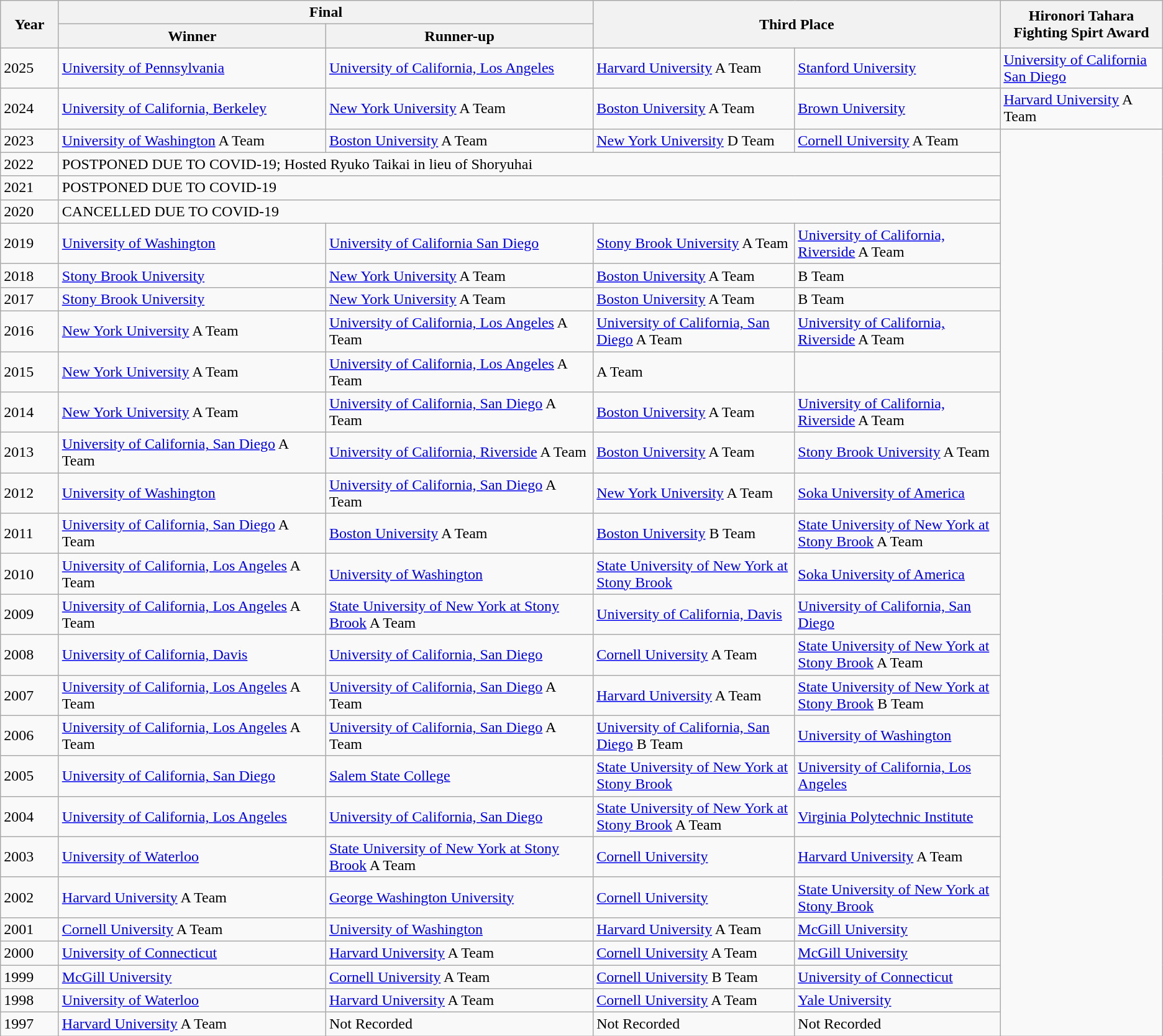<table class="wikitable" border="1">
<tr>
<th rowspan=2 width=5%>Year</th>
<th colspan=2>Final</th>
<th rowspan=2 colspan=2>Third Place</th>
<th rowspan="2">Hironori Tahara Fighting Spirt Award</th>
</tr>
<tr>
<th width=23%>Winner</th>
<th width=23%>Runner-up</th>
</tr>
<tr>
<td>2025</td>
<td><a href='#'>University of Pennsylvania</a></td>
<td><a href='#'>University of California,  Los Angeles</a></td>
<td><a href='#'>Harvard University</a> A Team</td>
<td><a href='#'>Stanford University</a></td>
<td><a href='#'>University of California San Diego</a></td>
</tr>
<tr>
<td>2024</td>
<td><a href='#'>University of California, Berkeley</a></td>
<td><a href='#'>New York University</a> A Team</td>
<td><a href='#'>Boston University</a> A Team</td>
<td><a href='#'>Brown University</a></td>
<td><a href='#'>Harvard University</a> A Team</td>
</tr>
<tr>
<td>2023</td>
<td><a href='#'>University of Washington</a> A Team</td>
<td><a href='#'>Boston University</a> A Team</td>
<td><a href='#'>New York University</a> D Team</td>
<td><a href='#'>Cornell University</a> A Team</td>
<td rowspan="27"></td>
</tr>
<tr>
<td>2022</td>
<td colspan="4">POSTPONED DUE TO COVID-19; Hosted Ryuko Taikai in lieu of Shoryuhai</td>
</tr>
<tr>
<td>2021</td>
<td colspan="4">POSTPONED DUE TO COVID-19</td>
</tr>
<tr>
<td>2020</td>
<td colspan="4">CANCELLED DUE TO COVID-19</td>
</tr>
<tr>
<td>2019</td>
<td><a href='#'>University of Washington</a></td>
<td><a href='#'>University of California San Diego</a></td>
<td><a href='#'>Stony Brook University</a> A Team</td>
<td><a href='#'>University of California, Riverside</a> A Team</td>
</tr>
<tr>
<td>2018</td>
<td><a href='#'>Stony Brook University</a></td>
<td><a href='#'>New York University</a> A Team</td>
<td><a href='#'>Boston University</a> A Team</td>
<td> B Team</td>
</tr>
<tr>
<td>2017</td>
<td><a href='#'>Stony Brook University</a></td>
<td><a href='#'>New York University</a> A Team</td>
<td><a href='#'>Boston University</a> A Team</td>
<td> B Team</td>
</tr>
<tr>
<td>2016</td>
<td><a href='#'>New York University</a> A Team</td>
<td><a href='#'>University of California,  Los Angeles</a> A Team</td>
<td><a href='#'>University of California, San Diego</a> A Team</td>
<td><a href='#'>University of California, Riverside</a> A Team</td>
</tr>
<tr>
<td>2015</td>
<td><a href='#'>New York University</a> A Team</td>
<td><a href='#'>University of California,  Los Angeles</a> A Team</td>
<td> A Team</td>
<td></td>
</tr>
<tr>
<td>2014</td>
<td><a href='#'>New York University</a> A Team</td>
<td><a href='#'>University of California, San Diego</a> A Team</td>
<td><a href='#'>Boston University</a> A Team</td>
<td><a href='#'>University of California, Riverside</a> A Team</td>
</tr>
<tr>
<td>2013</td>
<td><a href='#'>University of California, San Diego</a> A Team</td>
<td><a href='#'>University of California, Riverside</a> A Team</td>
<td><a href='#'>Boston University</a> A Team</td>
<td><a href='#'>Stony Brook University</a> A Team</td>
</tr>
<tr>
<td>2012</td>
<td><a href='#'>University of Washington</a></td>
<td><a href='#'>University of California,  San Diego</a> A Team</td>
<td><a href='#'>New York University</a> A Team</td>
<td><a href='#'>Soka University of America</a></td>
</tr>
<tr>
<td>2011</td>
<td><a href='#'>University of California,  San Diego</a> A Team</td>
<td><a href='#'>Boston University</a> A Team</td>
<td><a href='#'>Boston University</a> B Team</td>
<td><a href='#'>State University of New York at Stony Brook</a> A Team</td>
</tr>
<tr>
<td>2010</td>
<td><a href='#'>University of California,  Los Angeles</a> A Team</td>
<td><a href='#'>University of Washington</a></td>
<td><a href='#'>State University of New York at Stony Brook</a></td>
<td><a href='#'>Soka University of America</a></td>
</tr>
<tr>
<td>2009</td>
<td><a href='#'>University of California,  Los Angeles</a> A Team</td>
<td><a href='#'>State University of New York at Stony Brook</a> A Team</td>
<td><a href='#'>University of California,  Davis</a></td>
<td><a href='#'>University of California,  San Diego</a></td>
</tr>
<tr>
<td>2008</td>
<td><a href='#'>University of California,  Davis</a></td>
<td><a href='#'>University of California,  San Diego</a></td>
<td><a href='#'>Cornell University</a> A Team</td>
<td><a href='#'>State University of New York at Stony Brook</a> A Team</td>
</tr>
<tr>
<td>2007</td>
<td><a href='#'>University of California,  Los Angeles</a> A Team</td>
<td><a href='#'>University of California,  San Diego</a> A Team</td>
<td><a href='#'>Harvard University</a> A Team</td>
<td><a href='#'>State University of New York at Stony Brook</a> B Team</td>
</tr>
<tr>
<td>2006</td>
<td><a href='#'>University of California,  Los Angeles</a> A Team</td>
<td><a href='#'>University of California,  San Diego</a> A Team</td>
<td><a href='#'>University of California,  San Diego</a> B Team</td>
<td><a href='#'>University of Washington</a></td>
</tr>
<tr>
<td>2005</td>
<td><a href='#'>University of California,  San Diego</a></td>
<td><a href='#'>Salem State College</a></td>
<td><a href='#'>State University of New York at Stony Brook</a></td>
<td><a href='#'>University of California,  Los Angeles</a></td>
</tr>
<tr>
<td>2004</td>
<td><a href='#'>University of California,  Los Angeles</a></td>
<td><a href='#'>University of California,  San Diego</a></td>
<td><a href='#'>State University of New York at Stony Brook</a> A Team</td>
<td><a href='#'>Virginia Polytechnic Institute</a></td>
</tr>
<tr>
<td>2003</td>
<td><a href='#'>University of Waterloo</a></td>
<td><a href='#'>State University of New York at Stony Brook</a> A Team</td>
<td><a href='#'>Cornell University</a></td>
<td><a href='#'>Harvard University</a> A Team</td>
</tr>
<tr>
<td>2002</td>
<td><a href='#'>Harvard University</a> A Team</td>
<td><a href='#'>George Washington University</a></td>
<td><a href='#'>Cornell University</a></td>
<td><a href='#'>State University of New York at Stony Brook</a></td>
</tr>
<tr>
<td>2001</td>
<td><a href='#'>Cornell University</a> A Team</td>
<td><a href='#'>University of Washington</a></td>
<td><a href='#'>Harvard University</a> A Team</td>
<td><a href='#'>McGill University</a></td>
</tr>
<tr>
<td>2000</td>
<td><a href='#'>University of Connecticut</a></td>
<td><a href='#'>Harvard University</a> A Team</td>
<td><a href='#'>Cornell University</a> A Team</td>
<td><a href='#'>McGill University</a></td>
</tr>
<tr>
<td>1999</td>
<td><a href='#'>McGill University</a></td>
<td><a href='#'>Cornell University</a> A Team</td>
<td><a href='#'>Cornell University</a> B Team</td>
<td><a href='#'>University of Connecticut</a></td>
</tr>
<tr>
<td>1998</td>
<td><a href='#'>University of Waterloo</a></td>
<td><a href='#'>Harvard University</a> A Team</td>
<td><a href='#'>Cornell University</a> A Team</td>
<td><a href='#'>Yale University</a></td>
</tr>
<tr>
<td>1997</td>
<td><a href='#'>Harvard University</a> A Team</td>
<td>Not Recorded</td>
<td>Not Recorded</td>
<td>Not Recorded</td>
</tr>
</table>
